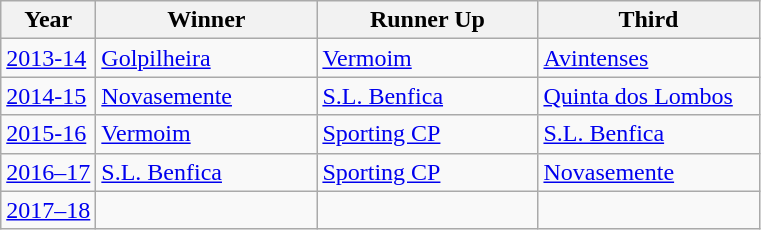<table class="wikitable sortable">
<tr>
<th>Year</th>
<th width=140px>Winner</th>
<th width=140px>Runner Up</th>
<th width=140px>Third</th>
</tr>
<tr>
<td><a href='#'>2013-14</a></td>
<td><a href='#'>Golpilheira</a></td>
<td><a href='#'>Vermoim</a></td>
<td><a href='#'>Avintenses</a></td>
</tr>
<tr>
<td><a href='#'>2014-15</a></td>
<td><a href='#'>Novasemente</a></td>
<td><a href='#'>S.L. Benfica</a></td>
<td><a href='#'>Quinta dos Lombos</a></td>
</tr>
<tr>
<td><a href='#'>2015-16</a></td>
<td><a href='#'>Vermoim</a></td>
<td><a href='#'>Sporting CP</a></td>
<td><a href='#'>S.L. Benfica</a></td>
</tr>
<tr>
<td><a href='#'>2016–17</a></td>
<td><a href='#'>S.L. Benfica</a></td>
<td><a href='#'>Sporting CP</a></td>
<td><a href='#'>Novasemente</a></td>
</tr>
<tr>
<td><a href='#'>2017–18</a></td>
<td></td>
<td></td>
<td></td>
</tr>
</table>
